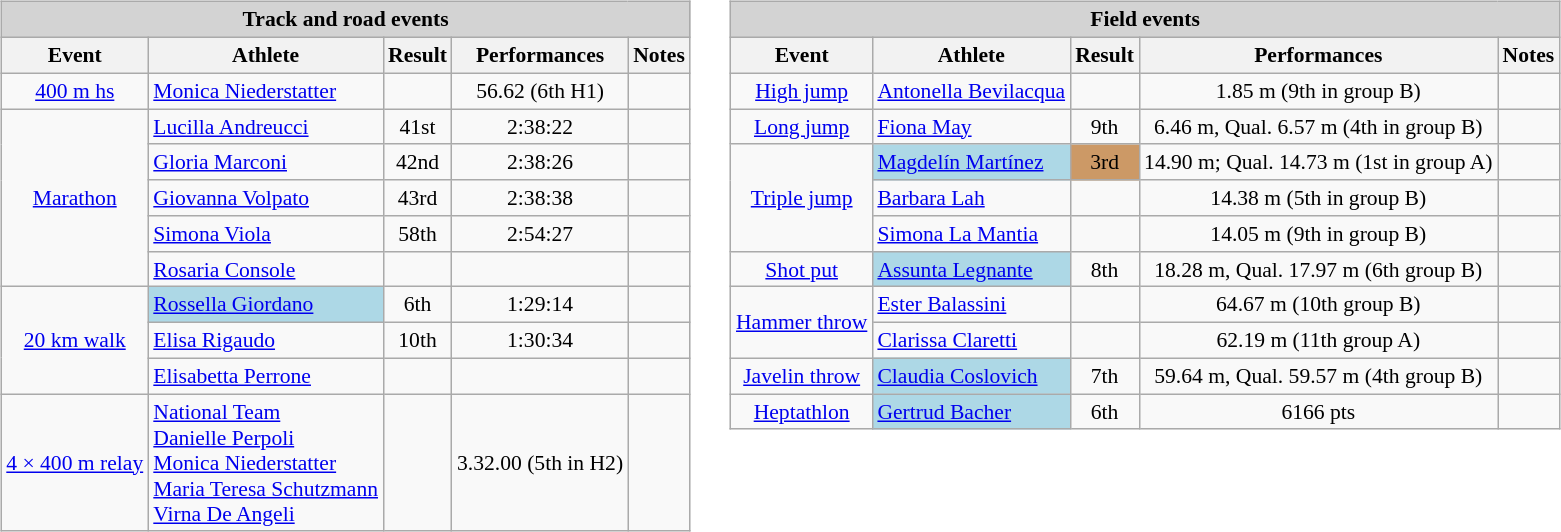<table>
<tr>
<td valign="top"><br><table class="wikitable" style="font-size:90%; text-align:center;">
<tr>
<td colspan=5 style="background:lightgrey;" align=center><strong>Track and road events</strong></td>
</tr>
<tr>
<th>Event</th>
<th>Athlete</th>
<th>Result</th>
<th>Performances</th>
<th>Notes</th>
</tr>
<tr>
<td><a href='#'>400 m hs</a></td>
<td align=left><a href='#'>Monica Niederstatter</a></td>
<td></td>
<td>56.62 (6th H1)</td>
<td></td>
</tr>
<tr>
<td rowspan=5><a href='#'>Marathon</a></td>
<td align=left><a href='#'>Lucilla Andreucci</a></td>
<td>41st</td>
<td>2:38:22</td>
<td></td>
</tr>
<tr>
<td align=left><a href='#'>Gloria Marconi</a></td>
<td>42nd</td>
<td>2:38:26</td>
<td></td>
</tr>
<tr>
<td align=left><a href='#'>Giovanna Volpato</a></td>
<td>43rd</td>
<td>2:38:38</td>
<td></td>
</tr>
<tr>
<td align=left><a href='#'>Simona Viola</a></td>
<td>58th</td>
<td>2:54:27</td>
<td></td>
</tr>
<tr>
<td align=left><a href='#'>Rosaria Console</a></td>
<td></td>
<td></td>
<td></td>
</tr>
<tr>
<td rowspan=3><a href='#'>20 km walk</a></td>
<td bgcolor=lightblue align=left><a href='#'>Rossella Giordano</a></td>
<td>6th</td>
<td>1:29:14</td>
<td></td>
</tr>
<tr>
<td align=left><a href='#'>Elisa Rigaudo</a></td>
<td>10th</td>
<td>1:30:34</td>
<td></td>
</tr>
<tr>
<td align=left><a href='#'>Elisabetta Perrone</a></td>
<td></td>
<td></td>
</tr>
<tr>
<td><a href='#'>4 × 400 m relay</a></td>
<td align=left> <a href='#'>National Team</a><br><a href='#'>Danielle Perpoli</a><br><a href='#'>Monica Niederstatter</a><br><a href='#'>Maria Teresa Schutzmann</a><br><a href='#'>Virna De Angeli</a></td>
<td></td>
<td>3.32.00 (5th in H2)</td>
<td></td>
</tr>
</table>
</td>
<td width="0"> </td>
<td valign="top"><br><table class="wikitable" style="font-size:90%; text-align:center;">
<tr>
<td colspan=5 style="background:lightgrey;" align=center><strong>Field events</strong></td>
</tr>
<tr>
<th>Event</th>
<th>Athlete</th>
<th>Result</th>
<th>Performances</th>
<th>Notes</th>
</tr>
<tr>
<td><a href='#'>High jump</a></td>
<td align=left><a href='#'>Antonella Bevilacqua</a></td>
<td></td>
<td>1.85 m (9th in group B)</td>
<td></td>
</tr>
<tr>
<td><a href='#'>Long jump</a></td>
<td align=left><a href='#'>Fiona May</a></td>
<td>9th</td>
<td>6.46 m, Qual. 6.57 m (4th in group B)</td>
<td></td>
</tr>
<tr>
<td rowspan=3><a href='#'>Triple jump</a></td>
<td bgcolor=lightblue align=left><a href='#'>Magdelín Martínez</a></td>
<td bgcolor=cc9966>3rd</td>
<td>14.90 m; Qual. 14.73 m (1st in group A)</td>
<td></td>
</tr>
<tr>
<td align=left><a href='#'>Barbara Lah</a></td>
<td></td>
<td>14.38 m (5th in group B)</td>
<td></td>
</tr>
<tr>
<td align=left><a href='#'>Simona La Mantia</a></td>
<td></td>
<td>14.05 m (9th in group B)</td>
<td></td>
</tr>
<tr>
<td><a href='#'>Shot put</a></td>
<td bgcolor=lightblue align=left><a href='#'>Assunta Legnante</a></td>
<td>8th</td>
<td>18.28 m, Qual. 17.97 m (6th group B)</td>
<td></td>
</tr>
<tr>
<td rowspan=2><a href='#'>Hammer throw</a></td>
<td align=left><a href='#'>Ester Balassini</a></td>
<td align=center></td>
<td>64.67 m (10th group B)</td>
<td></td>
</tr>
<tr>
<td align=left><a href='#'>Clarissa Claretti</a></td>
<td align=center></td>
<td>62.19 m (11th group A)</td>
<td></td>
</tr>
<tr>
<td><a href='#'>Javelin throw</a></td>
<td bgcolor=lightblue align=left><a href='#'>Claudia Coslovich</a></td>
<td>7th</td>
<td>59.64 m, Qual. 59.57 m (4th group B)</td>
<td></td>
</tr>
<tr>
<td><a href='#'>Heptathlon</a></td>
<td bgcolor=lightblue align=left><a href='#'>Gertrud Bacher</a></td>
<td>6th</td>
<td>6166 pts</td>
<td></td>
</tr>
</table>
</td>
</tr>
</table>
